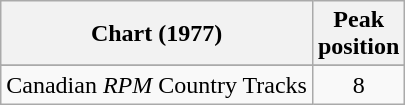<table class="wikitable sortable">
<tr>
<th align="left">Chart (1977)</th>
<th align="center">Peak<br>position</th>
</tr>
<tr>
</tr>
<tr>
<td align="left">Canadian <em>RPM</em> Country Tracks</td>
<td align="center">8</td>
</tr>
</table>
